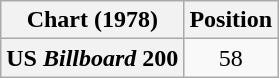<table class="wikitable plainrowheaders" style="text-align:center">
<tr>
<th scope="col">Chart (1978)</th>
<th scope="col">Position</th>
</tr>
<tr>
<th scope="row">US <em>Billboard</em> 200</th>
<td>58</td>
</tr>
</table>
